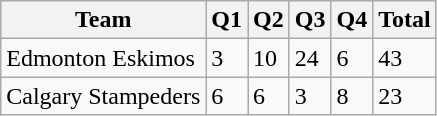<table class="wikitable">
<tr>
<th>Team</th>
<th>Q1</th>
<th>Q2</th>
<th>Q3</th>
<th>Q4</th>
<th>Total</th>
</tr>
<tr>
<td>Edmonton Eskimos</td>
<td>3</td>
<td>10</td>
<td>24</td>
<td>6</td>
<td>43</td>
</tr>
<tr>
<td>Calgary Stampeders</td>
<td>6</td>
<td>6</td>
<td>3</td>
<td>8</td>
<td>23</td>
</tr>
</table>
